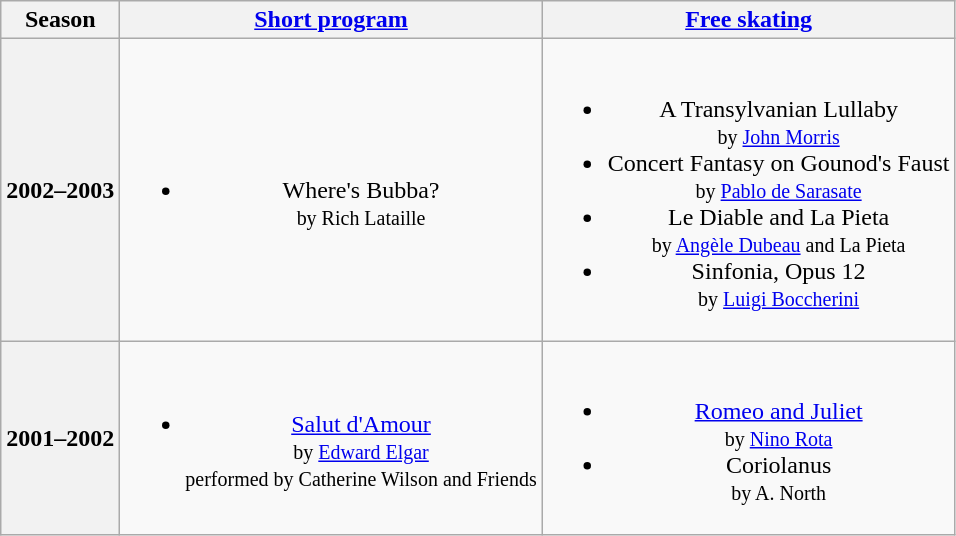<table class=wikitable style=text-align:center>
<tr>
<th>Season</th>
<th><a href='#'>Short program</a></th>
<th><a href='#'>Free skating</a></th>
</tr>
<tr>
<th>2002–2003 <br></th>
<td><br><ul><li>Where's Bubba? <br><small> by Rich Lataille </small></li></ul></td>
<td><br><ul><li>A Transylvanian Lullaby <br><small> by <a href='#'>John Morris</a> </small></li><li>Concert Fantasy on Gounod's Faust <br><small> by <a href='#'>Pablo de Sarasate</a> </small></li><li>Le Diable and La Pieta <br><small> by <a href='#'>Angèle Dubeau</a> and La Pieta </small></li><li>Sinfonia, Opus 12 <br><small> by <a href='#'>Luigi Boccherini</a> </small></li></ul></td>
</tr>
<tr>
<th>2001–2002 <br></th>
<td><br><ul><li><a href='#'>Salut d'Amour</a> <br><small> by <a href='#'>Edward Elgar</a> <br> performed by Catherine Wilson and Friends </small></li></ul></td>
<td><br><ul><li><a href='#'>Romeo and Juliet</a> <br><small> by <a href='#'>Nino Rota</a> </small></li><li>Coriolanus <br><small> by A. North </small></li></ul></td>
</tr>
</table>
